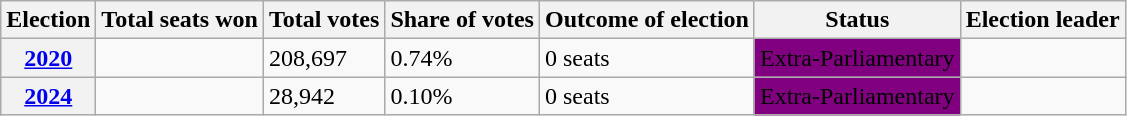<table class="wikitable">
<tr>
<th>Election</th>
<th>Total seats won</th>
<th>Total votes</th>
<th>Share of votes</th>
<th>Outcome of election</th>
<th>Status</th>
<th>Election leader</th>
</tr>
<tr>
<th><a href='#'>2020</a></th>
<td></td>
<td>208,697</td>
<td>0.74%</td>
<td>0 seats</td>
<td bgcolor="purple">Extra-Parliamentary</td>
<td></td>
</tr>
<tr>
<th><a href='#'>2024</a></th>
<td></td>
<td>28,942</td>
<td>0.10%</td>
<td>0 seats</td>
<td bgcolor="purple">Extra-Parliamentary</td>
<td></td>
</tr>
</table>
